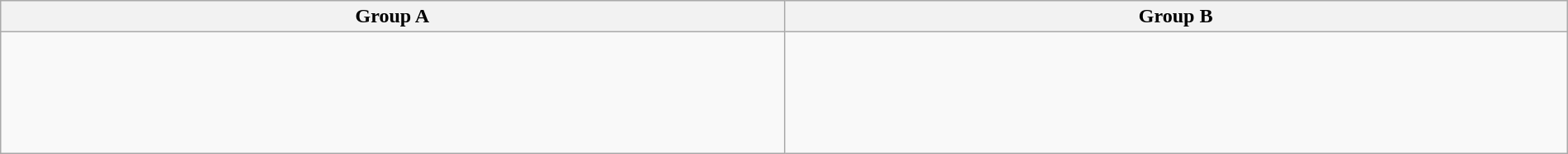<table class="wikitable" width=100%>
<tr>
<th width=25%>Group A</th>
<th width=25%>Group B</th>
</tr>
<tr>
<td><br><br>
<br>
<br>
<br></td>
<td><br><br>
<br>
<br>
<br></td>
</tr>
</table>
